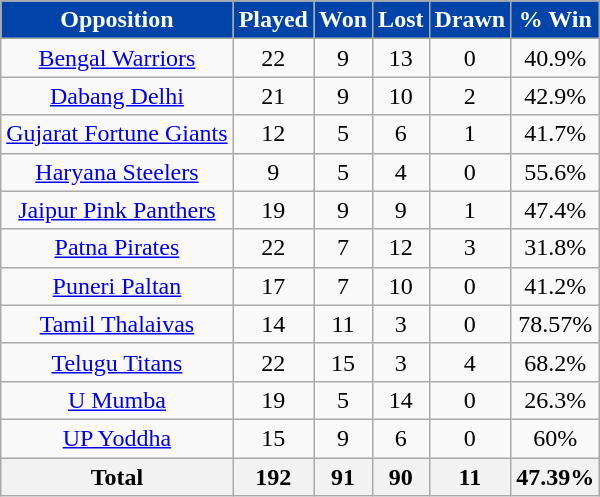<table class="wikitable sortable" style="text-align: center; font-size: 100%" align="center" width:"80%">
<tr>
<th style="background:#04a; color:#fff;">Opposition</th>
<th style="background:#04a; color:#fff;">Played</th>
<th style="background:#04a; color:#fff;">Won</th>
<th style="background:#04a; color:#fff;">Lost</th>
<th style="background:#04a; color:#fff;">Drawn</th>
<th style="background:#04a; color:#fff;">% Win</th>
</tr>
<tr>
<td><a href='#'>Bengal Warriors</a></td>
<td>22</td>
<td>9</td>
<td>13</td>
<td>0</td>
<td>40.9%</td>
</tr>
<tr>
<td><a href='#'>Dabang Delhi</a></td>
<td>21</td>
<td>9</td>
<td>10</td>
<td>2</td>
<td>42.9%</td>
</tr>
<tr>
<td><a href='#'>Gujarat Fortune Giants</a></td>
<td>12</td>
<td>5</td>
<td>6</td>
<td>1</td>
<td>41.7%</td>
</tr>
<tr>
<td><a href='#'>Haryana Steelers</a></td>
<td>9</td>
<td>5</td>
<td>4</td>
<td>0</td>
<td>55.6%</td>
</tr>
<tr>
<td><a href='#'>Jaipur Pink Panthers</a></td>
<td>19</td>
<td>9</td>
<td>9</td>
<td>1</td>
<td>47.4%</td>
</tr>
<tr>
<td><a href='#'>Patna Pirates</a></td>
<td>22</td>
<td>7</td>
<td>12</td>
<td>3</td>
<td>31.8%</td>
</tr>
<tr>
<td><a href='#'>Puneri Paltan</a></td>
<td>17</td>
<td>7</td>
<td>10</td>
<td>0</td>
<td>41.2%</td>
</tr>
<tr>
<td><a href='#'>Tamil Thalaivas</a></td>
<td>14</td>
<td>11</td>
<td>3</td>
<td>0</td>
<td>78.57%</td>
</tr>
<tr>
<td><a href='#'>Telugu Titans</a></td>
<td>22</td>
<td>15</td>
<td>3</td>
<td>4</td>
<td>68.2%</td>
</tr>
<tr>
<td><a href='#'>U Mumba</a></td>
<td>19</td>
<td>5</td>
<td>14</td>
<td>0</td>
<td>26.3%</td>
</tr>
<tr>
<td><a href='#'>UP Yoddha</a></td>
<td>15</td>
<td>9</td>
<td>6</td>
<td>0</td>
<td>60%</td>
</tr>
<tr>
<th>Total</th>
<th>192</th>
<th>91</th>
<th>90</th>
<th>11</th>
<th>47.39%</th>
</tr>
</table>
